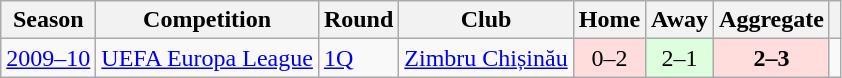<table class="wikitable">
<tr>
<th>Season</th>
<th>Competition</th>
<th>Round</th>
<th>Club</th>
<th>Home</th>
<th>Away</th>
<th>Aggregate</th>
<th></th>
</tr>
<tr>
<td rowspan="1"><a href='#'>2009–10</a></td>
<td rowspan="1"><a href='#'>UEFA Europa League</a></td>
<td><a href='#'>1Q</a></td>
<td> <a href='#'>Zimbru Chișinău</a></td>
<td bgcolor="#ffdddd" style="text-align: center;">0–2</td>
<td bgcolor="#ddffdd" style="text-align: center;">2–1</td>
<td bgcolor="#ffdddd" style="text-align: center;"><strong>2–3</strong></td>
<td></td>
</tr>
</table>
